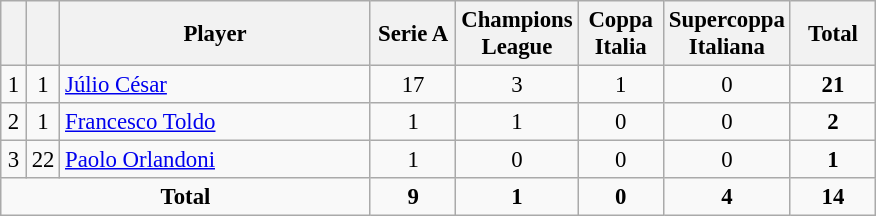<table class="wikitable sortable" style="font-size: 95%; text-align: center;">
<tr>
<th width=10></th>
<th width=10></th>
<th width=200>Player</th>
<th width=50>Serie A</th>
<th width=50>Champions League</th>
<th width=50>Coppa Italia</th>
<th width=50>Supercoppa Italiana</th>
<th width=50>Total</th>
</tr>
<tr>
<td>1</td>
<td>1</td>
<td align="left"> <a href='#'>Júlio César</a></td>
<td>17</td>
<td>3</td>
<td>1</td>
<td>0</td>
<td><strong>21</strong></td>
</tr>
<tr>
<td>2</td>
<td>1</td>
<td align=left> <a href='#'>Francesco Toldo</a></td>
<td>1</td>
<td>1</td>
<td>0</td>
<td>0</td>
<td><strong>2</strong></td>
</tr>
<tr>
<td>3</td>
<td>22</td>
<td align=left> <a href='#'>Paolo Orlandoni</a></td>
<td>1</td>
<td>0</td>
<td>0</td>
<td>0</td>
<td><strong>1</strong></td>
</tr>
<tr>
<td colspan="3"><strong>Total</strong></td>
<td><strong>9</strong></td>
<td><strong>1</strong></td>
<td><strong>0</strong></td>
<td><strong>4</strong></td>
<td><strong>14</strong></td>
</tr>
</table>
